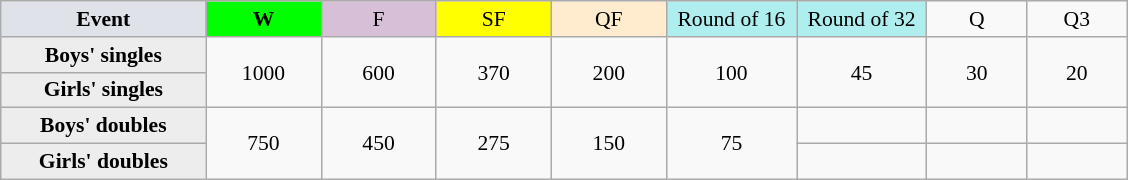<table class=wikitable style="font-size:90%; text-align:center">
<tr>
<th style="width:130px; background:#dfe2e9;">Event</th>
<th style="width:70px; background:lime;">W</th>
<td style="width:70px; background:thistle;">F</td>
<td style="width:70px; background:#ff0;">SF</td>
<td style="width:70px; background:#ffebcd;">QF</td>
<td style="width:80px; background:#afeeee;">Round of 16</td>
<td style="width:80px; background:#afeeee;">Round of 32</td>
<td style="width:60px;">Q</td>
<td style="width:60px;">Q3</td>
</tr>
<tr>
<th style="background:#ededed;">Boys' singles</th>
<td rowspan=2>1000</td>
<td rowspan=2>600</td>
<td rowspan=2>370</td>
<td rowspan=2>200</td>
<td rowspan=2>100</td>
<td rowspan=2>45</td>
<td rowspan=2>30</td>
<td rowspan=2>20</td>
</tr>
<tr>
<th style="background:#ededed;">Girls' singles</th>
</tr>
<tr>
<th style="background:#ededed;">Boys' doubles</th>
<td rowspan=2>750</td>
<td rowspan=2>450</td>
<td rowspan=2>275</td>
<td rowspan=2>150</td>
<td rowspan=2>75</td>
<td></td>
<td></td>
<td></td>
</tr>
<tr>
<th style="background:#ededed;">Girls' doubles</th>
<td></td>
<td></td>
<td></td>
</tr>
</table>
